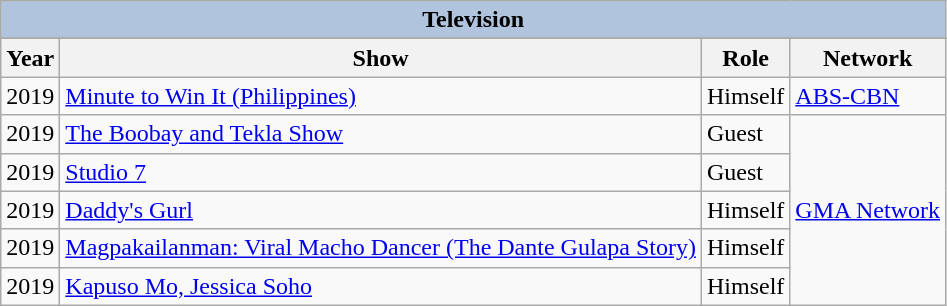<table class="wikitable sortable" background: #f9f9f9>
<tr bgcolor="#CCCCCC" align="center">
<th colspan="6" style="background: LightSteelBlue;">Television</th>
</tr>
<tr bgcolor="#CCCCCC" align="center">
</tr>
<tr>
<th>Year</th>
<th>Show</th>
<th>Role</th>
<th>Network</th>
</tr>
<tr>
<td>2019</td>
<td><a href='#'>Minute to Win It (Philippines)</a></td>
<td>Himself</td>
<td><a href='#'>ABS-CBN</a></td>
</tr>
<tr>
<td>2019</td>
<td><a href='#'>The Boobay and Tekla Show</a></td>
<td>Guest</td>
<td rowspan="5"><a href='#'>GMA Network</a></td>
</tr>
<tr>
<td>2019</td>
<td><a href='#'>Studio 7</a></td>
<td>Guest</td>
</tr>
<tr>
<td>2019</td>
<td><a href='#'>Daddy's Gurl</a></td>
<td>Himself</td>
</tr>
<tr>
<td>2019</td>
<td><a href='#'>Magpakailanman: Viral Macho Dancer (The Dante Gulapa Story)</a></td>
<td>Himself</td>
</tr>
<tr>
<td>2019</td>
<td><a href='#'>Kapuso Mo, Jessica Soho</a></td>
<td>Himself</td>
</tr>
</table>
